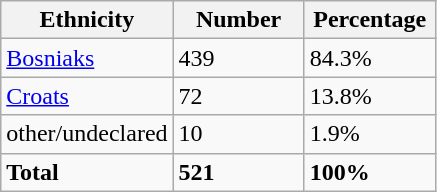<table class="wikitable">
<tr>
<th width="100px">Ethnicity</th>
<th width="80px">Number</th>
<th width="80px">Percentage</th>
</tr>
<tr>
<td><a href='#'>Bosniaks</a></td>
<td>439</td>
<td>84.3%</td>
</tr>
<tr>
<td><a href='#'>Croats</a></td>
<td>72</td>
<td>13.8%</td>
</tr>
<tr>
<td>other/undeclared</td>
<td>10</td>
<td>1.9%</td>
</tr>
<tr>
<td><strong>Total</strong></td>
<td><strong>521</strong></td>
<td><strong>100%</strong></td>
</tr>
</table>
